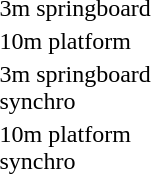<table>
<tr>
<td>3m springboard</td>
<td></td>
<td></td>
<td></td>
</tr>
<tr>
<td>10m platform</td>
<td></td>
<td></td>
<td></td>
</tr>
<tr>
<td>3m springboard<br>synchro</td>
<td></td>
<td></td>
<td></td>
</tr>
<tr>
<td>10m platform<br>synchro</td>
<td></td>
<td></td>
<td></td>
</tr>
</table>
